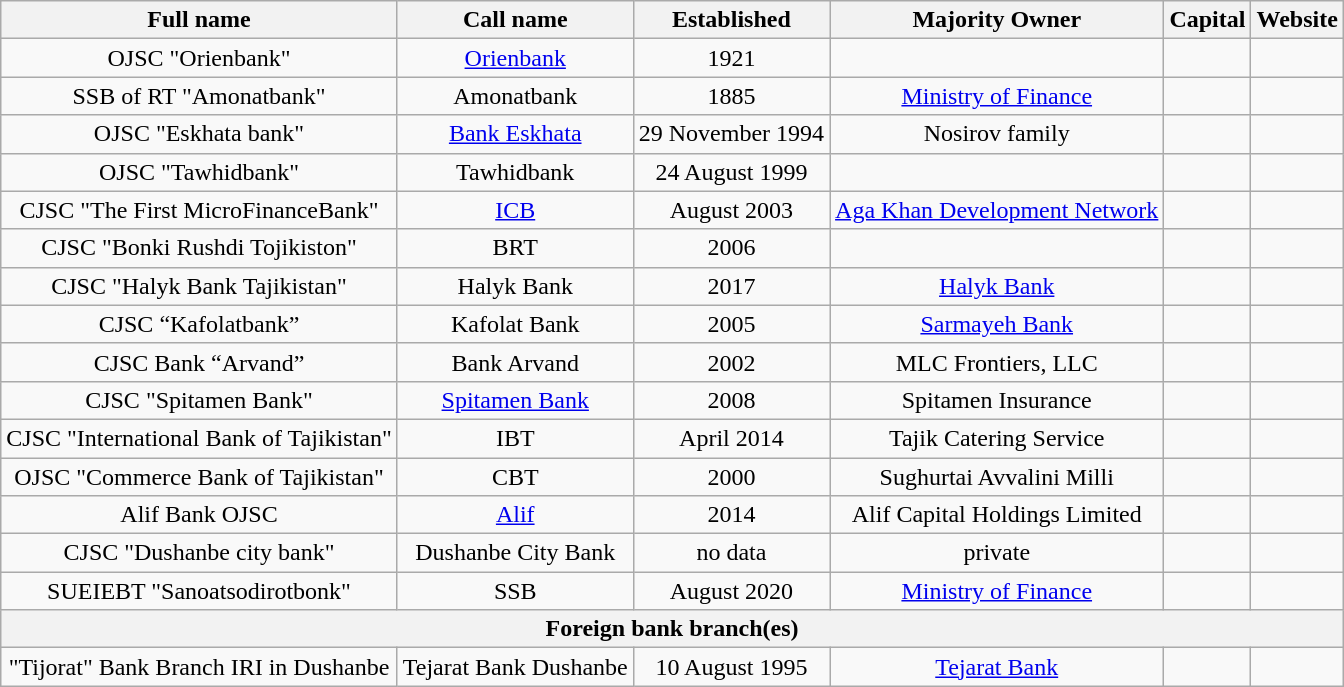<table class="wikitable sortable" style="text-align:center">
<tr>
<th>Full name</th>
<th>Call name</th>
<th>Established</th>
<th>Majority Owner</th>
<th>Capital</th>
<th>Website</th>
</tr>
<tr>
<td>OJSC "Orienbank"</td>
<td><a href='#'>Orienbank</a></td>
<td>1921</td>
<td></td>
<td></td>
<td></td>
</tr>
<tr>
<td>SSB of RT "Amonatbank"</td>
<td>Amonatbank</td>
<td>1885</td>
<td><a href='#'>Ministry of Finance</a></td>
<td></td>
<td></td>
</tr>
<tr>
<td>OJSC "Eskhata bank"</td>
<td><a href='#'>Bank Eskhata</a></td>
<td>29 November 1994</td>
<td>Nosirov family</td>
<td></td>
<td></td>
</tr>
<tr>
<td>OJSC "Tawhidbank"</td>
<td>Tawhidbank</td>
<td>24 August 1999</td>
<td></td>
<td></td>
<td></td>
</tr>
<tr>
<td>CJSC "The First MicroFinanceBank"</td>
<td><a href='#'>ICB</a></td>
<td>August 2003</td>
<td><a href='#'>Aga Khan Development Network</a></td>
<td></td>
<td></td>
</tr>
<tr>
<td>CJSC "Bonki Rushdi Tojikiston"</td>
<td>BRT</td>
<td>2006</td>
<td></td>
<td></td>
<td></td>
</tr>
<tr>
<td>CJSC "Halyk Bank Tajikistan"</td>
<td>Halyk Bank</td>
<td>2017</td>
<td><a href='#'>Halyk Bank</a></td>
<td></td>
<td></td>
</tr>
<tr>
<td>CJSC “Kafolatbank”</td>
<td>Kafolat Bank</td>
<td>2005</td>
<td><a href='#'>Sarmayeh Bank</a></td>
<td></td>
<td></td>
</tr>
<tr>
<td>CJSC Bank “Arvand”</td>
<td>Bank Arvand</td>
<td>2002</td>
<td>MLC Frontiers, LLC</td>
<td></td>
<td></td>
</tr>
<tr>
<td>CJSC "Spitamen Bank"</td>
<td><a href='#'>Spitamen Bank</a></td>
<td>2008</td>
<td>Spitamen Insurance</td>
<td></td>
<td></td>
</tr>
<tr>
<td>CJSC "International Bank of Tajikistan"</td>
<td>IBT</td>
<td>April 2014</td>
<td>Tajik Catering Service</td>
<td></td>
<td></td>
</tr>
<tr>
<td>OJSC "Commerce Bank of Tajikistan"</td>
<td>CBT</td>
<td>2000</td>
<td>Sughurtai Avvalini Milli</td>
<td></td>
<td></td>
</tr>
<tr>
<td>Alif Bank OJSC</td>
<td><a href='#'>Alif</a></td>
<td>2014</td>
<td>Alif Capital Holdings Limited</td>
<td></td>
<td></td>
</tr>
<tr>
<td>CJSC "Dushanbe city bank"</td>
<td>Dushanbe City Bank</td>
<td>no data</td>
<td>private</td>
<td></td>
<td></td>
</tr>
<tr>
<td>SUEIEBT "Sanoatsodirotbonk"</td>
<td>SSB</td>
<td>August 2020</td>
<td><a href='#'>Ministry of Finance</a></td>
<td></td>
<td></td>
</tr>
<tr>
<th colspan=6>Foreign bank branch(es)</th>
</tr>
<tr>
<td>"Tijorat" Bank Branch IRI in Dushanbe</td>
<td>Tejarat Bank Dushanbe</td>
<td>10 August 1995</td>
<td><a href='#'>Tejarat Bank</a></td>
<td></td>
<td></td>
</tr>
</table>
